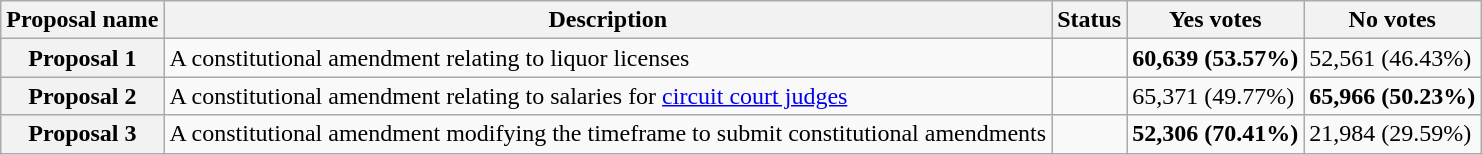<table class="wikitable sortable plainrowheaders">
<tr>
<th scope="col">Proposal name</th>
<th class="unsortable" scope="col">Description</th>
<th scope="col">Status</th>
<th scope="col">Yes votes</th>
<th scope="col">No votes</th>
</tr>
<tr>
<th scope="row">Proposal 1</th>
<td>A constitutional amendment relating to liquor licenses</td>
<td></td>
<td><strong>60,639 (53.57%)</strong></td>
<td>52,561 (46.43%)</td>
</tr>
<tr>
<th scope="row">Proposal 2</th>
<td>A constitutional amendment relating to salaries for <a href='#'>circuit court judges</a></td>
<td></td>
<td>65,371 (49.77%)</td>
<td><strong>65,966 (50.23%)</strong></td>
</tr>
<tr>
<th scope="row">Proposal 3</th>
<td>A constitutional amendment modifying the timeframe to submit constitutional amendments</td>
<td></td>
<td><strong>52,306 (70.41%)</strong></td>
<td>21,984 (29.59%)</td>
</tr>
</table>
